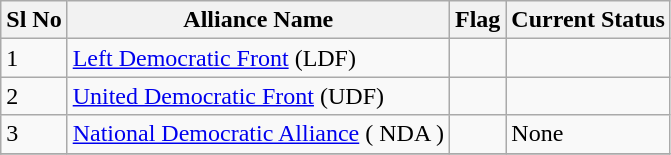<table class="wikitable">
<tr>
<th>Sl No</th>
<th>Alliance Name</th>
<th>Flag</th>
<th>Current Status</th>
</tr>
<tr>
<td>1</td>
<td><a href='#'>Left Democratic Front</a> (LDF)</td>
<td></td>
<td></td>
</tr>
<tr>
<td>2</td>
<td><a href='#'>United Democratic Front</a> (UDF)</td>
<td></td>
<td></td>
</tr>
<tr>
<td>3</td>
<td><a href='#'>National Democratic Alliance</a> ( NDA )</td>
<td></td>
<td>None</td>
</tr>
<tr>
</tr>
</table>
